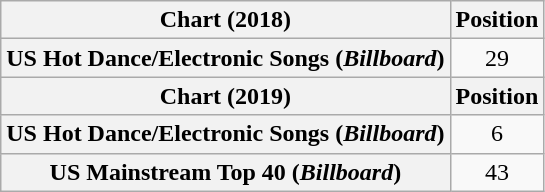<table class="wikitable plainrowheaders" style="text-align:center;">
<tr>
<th scope="col">Chart (2018)</th>
<th scope="col">Position</th>
</tr>
<tr>
<th scope="row">US Hot Dance/Electronic Songs (<em>Billboard</em>)</th>
<td>29</td>
</tr>
<tr>
<th scope="col">Chart (2019)</th>
<th scope="col">Position</th>
</tr>
<tr>
<th scope="row">US Hot Dance/Electronic Songs (<em>Billboard</em>)</th>
<td>6</td>
</tr>
<tr>
<th scope="row">US Mainstream Top 40 (<em>Billboard</em>)</th>
<td>43</td>
</tr>
</table>
